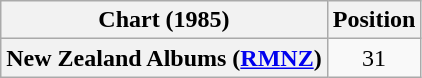<table class="wikitable plainrowheaders" style="text-align:center">
<tr>
<th scope="col">Chart (1985)</th>
<th scope="col">Position</th>
</tr>
<tr>
<th scope="row">New Zealand Albums (<a href='#'>RMNZ</a>)</th>
<td>31</td>
</tr>
</table>
